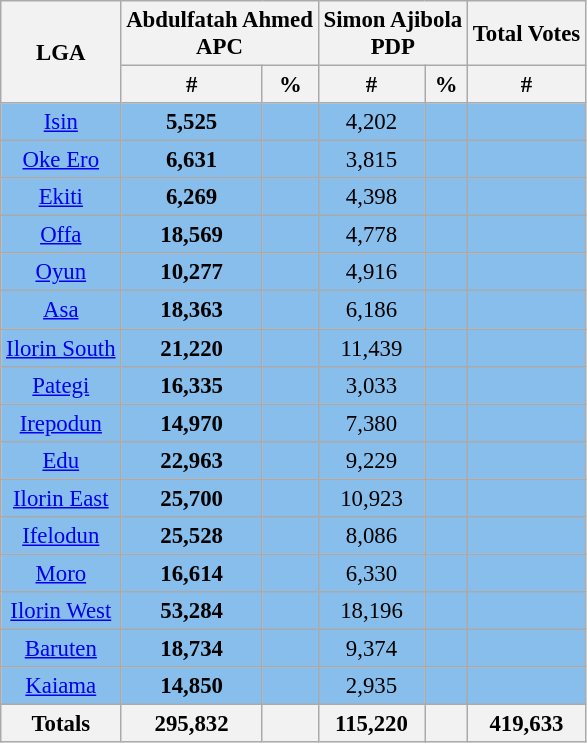<table class="wikitable sortable" style=" font-size: 95%">
<tr>
<th rowspan="2">LGA</th>
<th colspan="2">Abdulfatah Ahmed<br>APC</th>
<th colspan="2">Simon Ajibola<br>PDP</th>
<th>Total Votes</th>
</tr>
<tr>
<th>#</th>
<th>%</th>
<th>#</th>
<th>%</th>
<th>#</th>
</tr>
<tr>
<td bgcolor=#87BEEB align="center"><a href='#'>Isin</a></td>
<td bgcolor=#87BEEB align="center"><strong>5,525</strong></td>
<td bgcolor=#87BEEB align="center"></td>
<td bgcolor=#87BEEB align="center">4,202</td>
<td bgcolor=#87BEEB align="center"></td>
<td bgcolor=#87BEEB align="center"></td>
</tr>
<tr>
<td bgcolor=#87BEEB align="center"><a href='#'>Oke Ero</a></td>
<td bgcolor=#87BEEB align="center"><strong>6,631</strong></td>
<td bgcolor=#87BEEB align="center"></td>
<td bgcolor=#87BEEB align="center">3,815</td>
<td bgcolor=#87BEEB align="center"></td>
<td bgcolor=#87BEEB align="center"></td>
</tr>
<tr>
<td bgcolor=#87BEEB align="center"><a href='#'>Ekiti</a></td>
<td bgcolor=#87BEEB align="center"><strong>6,269</strong></td>
<td bgcolor=#87BEEB align="center"></td>
<td bgcolor=#87BEEB align="center">4,398</td>
<td bgcolor=#87BEEB align="center"></td>
<td bgcolor=#87BEEB align="center"></td>
</tr>
<tr>
<td bgcolor=#87BEEB align="center"><a href='#'>Offa</a></td>
<td bgcolor=#87BEEB align="center"><strong>18,569</strong></td>
<td bgcolor=#87BEEB align="center"></td>
<td bgcolor=#87BEEB align="center">4,778</td>
<td bgcolor=#87BEEB align="center"></td>
<td bgcolor=#87BEEB align="center"></td>
</tr>
<tr>
<td bgcolor=#87BEEB align="center"><a href='#'>Oyun</a></td>
<td bgcolor=#87BEEB align="center"><strong>10,277</strong></td>
<td bgcolor=#87BEEB align="center"></td>
<td bgcolor=#87BEEB align="center">4,916</td>
<td bgcolor=#87BEEB align="center"></td>
<td bgcolor=#87BEEB align="center"></td>
</tr>
<tr>
<td bgcolor=#87BEEB align="center"><a href='#'>Asa</a></td>
<td bgcolor=#87BEEB align="center"><strong>18,363</strong></td>
<td bgcolor=#87BEEB align="center"></td>
<td bgcolor=#87BEEB align="center">6,186</td>
<td bgcolor=#87BEEB align="center"></td>
<td bgcolor=#87BEEB align="center"></td>
</tr>
<tr>
<td bgcolor=#87BEEB align="center"><a href='#'>Ilorin South</a></td>
<td bgcolor=#87BEEB align="center"><strong>21,220</strong></td>
<td bgcolor=#87BEEB align="center"></td>
<td bgcolor=#87BEEB align="center">11,439</td>
<td bgcolor=#87BEEB align="center"></td>
<td bgcolor=#87BEEB align="center"></td>
</tr>
<tr>
<td bgcolor=#87BEEB align="center"><a href='#'>Pategi</a></td>
<td bgcolor=#87BEEB align="center"><strong>16,335</strong></td>
<td bgcolor=#87BEEB align="center"></td>
<td bgcolor=#87BEEB align="center">3,033</td>
<td bgcolor=#87BEEB align="center"></td>
<td bgcolor=#87BEEB align="center"></td>
</tr>
<tr>
<td bgcolor=#87BEEB align="center"><a href='#'>Irepodun</a></td>
<td bgcolor=#87BEEB align="center"><strong>14,970</strong></td>
<td bgcolor=#87BEEB align="center"></td>
<td bgcolor=#87BEEB align="center">7,380</td>
<td bgcolor=#87BEEB align="center"></td>
<td bgcolor=#87BEEB align="center"></td>
</tr>
<tr>
<td bgcolor=#87BEEB align="center"><a href='#'>Edu</a></td>
<td bgcolor=#87BEEB align="center"><strong>22,963</strong></td>
<td bgcolor=#87BEEB align="center"></td>
<td bgcolor=#87BEEB align="center">9,229</td>
<td bgcolor=#87BEEB align="center"></td>
<td bgcolor=#87BEEB align="center"></td>
</tr>
<tr>
<td bgcolor=#87BEEB align="center"><a href='#'>Ilorin East</a></td>
<td bgcolor=#87BEEB align="center"><strong>25,700</strong></td>
<td bgcolor=#87BEEB align="center"></td>
<td bgcolor=#87BEEB align="center">10,923</td>
<td bgcolor=#87BEEB align="center"></td>
<td bgcolor=#87BEEB align="center"></td>
</tr>
<tr>
<td bgcolor=#87BEEB align="center"><a href='#'>Ifelodun</a></td>
<td bgcolor=#87BEEB align="center"><strong>25,528</strong></td>
<td bgcolor=#87BEEB align="center"></td>
<td bgcolor=#87BEEB align="center">8,086</td>
<td bgcolor=#87BEEB align="center"></td>
<td bgcolor=#87BEEB align="center"></td>
</tr>
<tr>
<td bgcolor=#87BEEB align="center"><a href='#'>Moro</a></td>
<td bgcolor=#87BEEB align="center"><strong>16,614</strong></td>
<td bgcolor=#87BEEB align="center"></td>
<td bgcolor=#87BEEB align="center">6,330</td>
<td bgcolor=#87BEEB align="center"></td>
<td bgcolor=#87BEEB align="center"></td>
</tr>
<tr>
<td bgcolor=#87BEEB align="center"><a href='#'>Ilorin West</a></td>
<td bgcolor=#87BEEB align="center"><strong>53,284</strong></td>
<td bgcolor=#87BEEB align="center"></td>
<td bgcolor=#87BEEB align="center">18,196</td>
<td bgcolor=#87BEEB align="center"></td>
<td bgcolor=#87BEEB align="center"></td>
</tr>
<tr>
<td bgcolor=#87BEEB align="center"><a href='#'>Baruten</a></td>
<td bgcolor=#87BEEB align="center"><strong>18,734</strong></td>
<td bgcolor=#87BEEB align="center"></td>
<td bgcolor=#87BEEB align="center">9,374</td>
<td bgcolor=#87BEEB align="center"></td>
<td bgcolor=#87BEEB align="center"></td>
</tr>
<tr>
<td bgcolor=#87BEEB align="center"><a href='#'>Kaiama</a></td>
<td bgcolor=#87BEEB align="center"><strong>14,850</strong></td>
<td bgcolor=#87BEEB align="center"></td>
<td bgcolor=#87BEEB align="center">2,935</td>
<td bgcolor=#87BEEB align="center"></td>
<td bgcolor=#87BEEB align="center"></td>
</tr>
<tr>
<th>Totals</th>
<th><strong>295,832</strong></th>
<th></th>
<th><strong>115,220</strong></th>
<th></th>
<th>419,633</th>
</tr>
</table>
